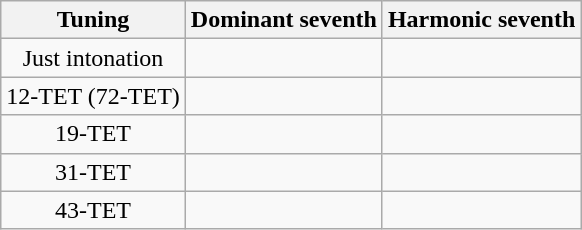<table class="wikitable" style="text-align: center;">
<tr>
<th>Tuning</th>
<th>Dominant seventh</th>
<th>Harmonic seventh</th>
</tr>
<tr>
<td>Just intonation</td>
<td> </td>
<td></td>
</tr>
<tr>
<td>12-TET (72-TET)</td>
<td></td>
<td></td>
</tr>
<tr>
<td>19-TET</td>
<td></td>
<td></td>
</tr>
<tr>
<td>31-TET</td>
<td></td>
<td></td>
</tr>
<tr>
<td>43-TET</td>
<td></td>
<td></td>
</tr>
</table>
